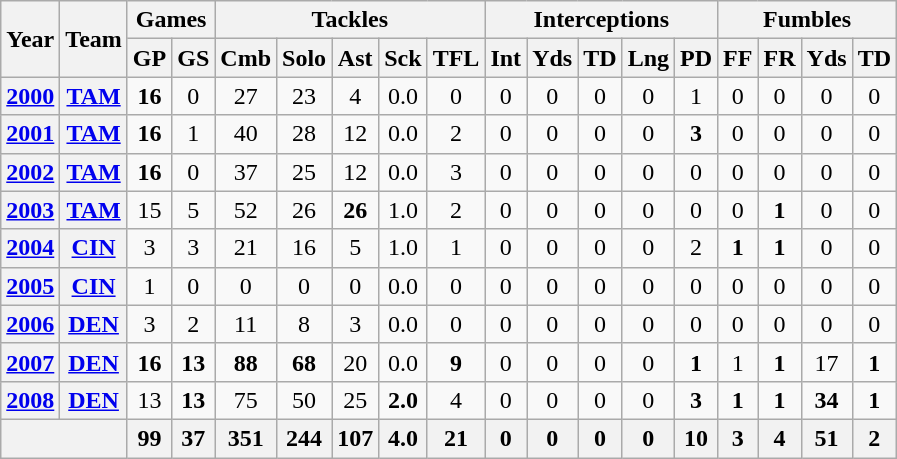<table class="wikitable" style="text-align:center">
<tr>
<th rowspan="2">Year</th>
<th rowspan="2">Team</th>
<th colspan="2">Games</th>
<th colspan="5">Tackles</th>
<th colspan="5">Interceptions</th>
<th colspan="4">Fumbles</th>
</tr>
<tr>
<th>GP</th>
<th>GS</th>
<th>Cmb</th>
<th>Solo</th>
<th>Ast</th>
<th>Sck</th>
<th>TFL</th>
<th>Int</th>
<th>Yds</th>
<th>TD</th>
<th>Lng</th>
<th>PD</th>
<th>FF</th>
<th>FR</th>
<th>Yds</th>
<th>TD</th>
</tr>
<tr>
<th><a href='#'>2000</a></th>
<th><a href='#'>TAM</a></th>
<td><strong>16</strong></td>
<td>0</td>
<td>27</td>
<td>23</td>
<td>4</td>
<td>0.0</td>
<td>0</td>
<td>0</td>
<td>0</td>
<td>0</td>
<td>0</td>
<td>1</td>
<td>0</td>
<td>0</td>
<td>0</td>
<td>0</td>
</tr>
<tr>
<th><a href='#'>2001</a></th>
<th><a href='#'>TAM</a></th>
<td><strong>16</strong></td>
<td>1</td>
<td>40</td>
<td>28</td>
<td>12</td>
<td>0.0</td>
<td>2</td>
<td>0</td>
<td>0</td>
<td>0</td>
<td>0</td>
<td><strong>3</strong></td>
<td>0</td>
<td>0</td>
<td>0</td>
<td>0</td>
</tr>
<tr>
<th><a href='#'>2002</a></th>
<th><a href='#'>TAM</a></th>
<td><strong>16</strong></td>
<td>0</td>
<td>37</td>
<td>25</td>
<td>12</td>
<td>0.0</td>
<td>3</td>
<td>0</td>
<td>0</td>
<td>0</td>
<td>0</td>
<td>0</td>
<td>0</td>
<td>0</td>
<td>0</td>
<td>0</td>
</tr>
<tr>
<th><a href='#'>2003</a></th>
<th><a href='#'>TAM</a></th>
<td>15</td>
<td>5</td>
<td>52</td>
<td>26</td>
<td><strong>26</strong></td>
<td>1.0</td>
<td>2</td>
<td>0</td>
<td>0</td>
<td>0</td>
<td>0</td>
<td>0</td>
<td>0</td>
<td><strong>1</strong></td>
<td>0</td>
<td>0</td>
</tr>
<tr>
<th><a href='#'>2004</a></th>
<th><a href='#'>CIN</a></th>
<td>3</td>
<td>3</td>
<td>21</td>
<td>16</td>
<td>5</td>
<td>1.0</td>
<td>1</td>
<td>0</td>
<td>0</td>
<td>0</td>
<td>0</td>
<td>2</td>
<td><strong>1</strong></td>
<td><strong>1</strong></td>
<td>0</td>
<td>0</td>
</tr>
<tr>
<th><a href='#'>2005</a></th>
<th><a href='#'>CIN</a></th>
<td>1</td>
<td>0</td>
<td>0</td>
<td>0</td>
<td>0</td>
<td>0.0</td>
<td>0</td>
<td>0</td>
<td>0</td>
<td>0</td>
<td>0</td>
<td>0</td>
<td>0</td>
<td>0</td>
<td>0</td>
<td>0</td>
</tr>
<tr>
<th><a href='#'>2006</a></th>
<th><a href='#'>DEN</a></th>
<td>3</td>
<td>2</td>
<td>11</td>
<td>8</td>
<td>3</td>
<td>0.0</td>
<td>0</td>
<td>0</td>
<td>0</td>
<td>0</td>
<td>0</td>
<td>0</td>
<td>0</td>
<td>0</td>
<td>0</td>
<td>0</td>
</tr>
<tr>
<th><a href='#'>2007</a></th>
<th><a href='#'>DEN</a></th>
<td><strong>16</strong></td>
<td><strong>13</strong></td>
<td><strong>88</strong></td>
<td><strong>68</strong></td>
<td>20</td>
<td>0.0</td>
<td><strong>9</strong></td>
<td>0</td>
<td>0</td>
<td>0</td>
<td>0</td>
<td><strong>1</strong></td>
<td>1</td>
<td><strong>1</strong></td>
<td>17</td>
<td><strong>1</strong></td>
</tr>
<tr>
<th><a href='#'>2008</a></th>
<th><a href='#'>DEN</a></th>
<td>13</td>
<td><strong>13</strong></td>
<td>75</td>
<td>50</td>
<td>25</td>
<td><strong>2.0</strong></td>
<td>4</td>
<td>0</td>
<td>0</td>
<td>0</td>
<td>0</td>
<td><strong>3</strong></td>
<td><strong>1</strong></td>
<td><strong>1</strong></td>
<td><strong>34</strong></td>
<td><strong>1</strong></td>
</tr>
<tr>
<th colspan="2"></th>
<th>99</th>
<th>37</th>
<th>351</th>
<th>244</th>
<th>107</th>
<th>4.0</th>
<th>21</th>
<th>0</th>
<th>0</th>
<th>0</th>
<th>0</th>
<th>10</th>
<th>3</th>
<th>4</th>
<th>51</th>
<th>2</th>
</tr>
</table>
